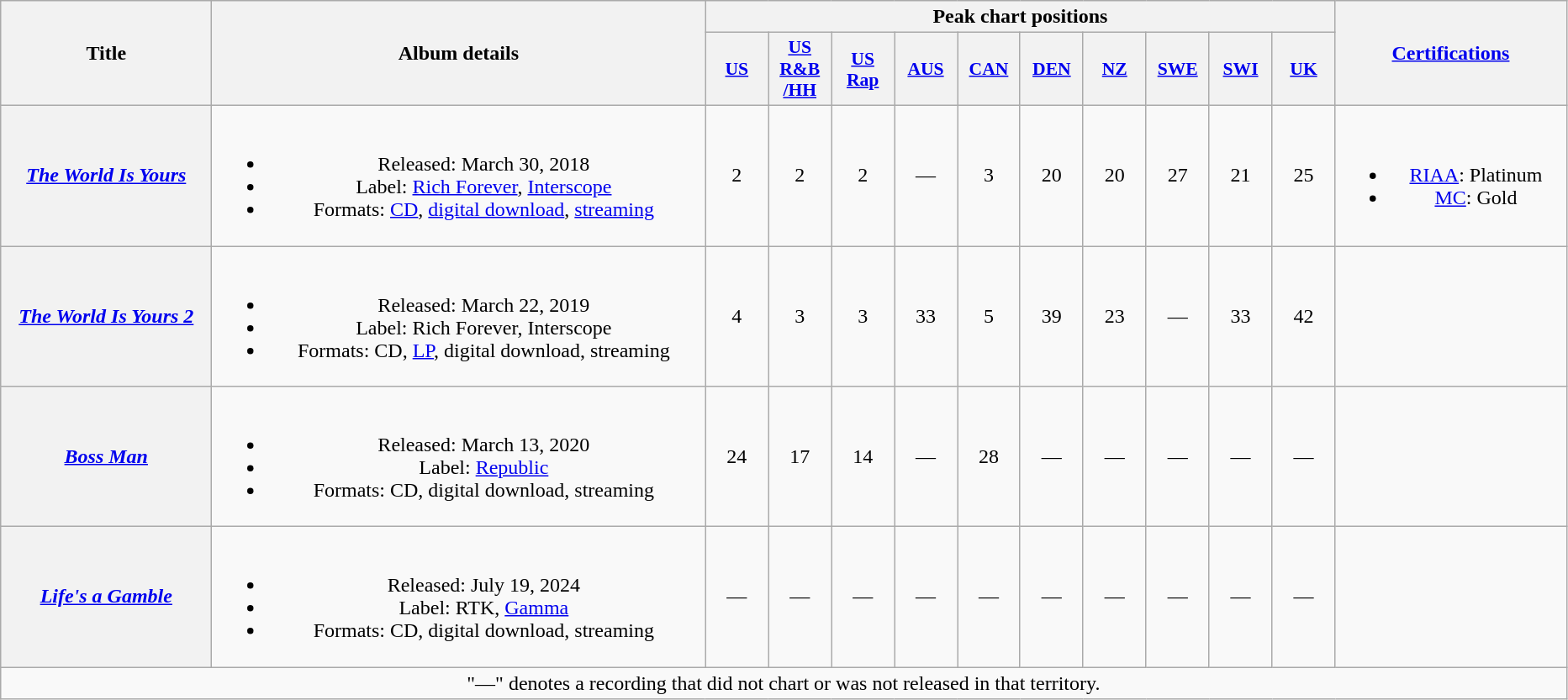<table class="wikitable plainrowheaders" style="text-align:center;">
<tr>
<th rowspan="2" style="width:10em;">Title</th>
<th rowspan="2" style="width:24em;">Album details</th>
<th colspan="10">Peak chart positions</th>
<th scope="col" rowspan="2" style="width:11em;"><a href='#'>Certifications</a></th>
</tr>
<tr>
<th scope="col" style="width:3em;font-size:90%;"><a href='#'>US</a><br></th>
<th scope="col" style="width:3em;font-size:90%;"><a href='#'>US<br>R&B<br>/HH</a><br></th>
<th scope="col" style="width:3em;font-size:90%;"><a href='#'>US<br>Rap</a><br></th>
<th scope="col" style="width:3em;font-size:90%;"><a href='#'>AUS</a><br></th>
<th scope="col" style="width:3em;font-size:90%;"><a href='#'>CAN</a><br></th>
<th scope="col" style="width:3em;font-size:90%;"><a href='#'>DEN</a><br></th>
<th scope="col" style="width:3em;font-size:90%;"><a href='#'>NZ</a><br></th>
<th scope="col" style="width:3em;font-size:90%;"><a href='#'>SWE</a><br></th>
<th scope="col" style="width:3em;font-size:90%;"><a href='#'>SWI</a><br></th>
<th scope="col" style="width:3em;font-size:90%;"><a href='#'>UK</a><br></th>
</tr>
<tr>
<th scope="row"><em><a href='#'>The World Is Yours</a></em></th>
<td><br><ul><li>Released: March 30, 2018</li><li>Label: <a href='#'>Rich Forever</a>, <a href='#'>Interscope</a></li><li>Formats: <a href='#'>CD</a>, <a href='#'>digital download</a>, <a href='#'>streaming</a></li></ul></td>
<td>2</td>
<td>2</td>
<td>2</td>
<td>—</td>
<td>3</td>
<td>20</td>
<td>20</td>
<td>27</td>
<td>21</td>
<td>25</td>
<td><br><ul><li><a href='#'>RIAA</a>: Platinum</li><li><a href='#'>MC</a>: Gold</li></ul></td>
</tr>
<tr>
<th scope="row"><em><a href='#'>The World Is Yours 2</a></em></th>
<td><br><ul><li>Released: March 22, 2019</li><li>Label: Rich Forever, Interscope</li><li>Formats: CD, <a href='#'>LP</a>, digital download, streaming</li></ul></td>
<td>4</td>
<td>3</td>
<td>3</td>
<td>33</td>
<td>5</td>
<td>39<br></td>
<td>23<br></td>
<td>—</td>
<td>33</td>
<td>42</td>
<td></td>
</tr>
<tr>
<th scope="row"><em><a href='#'>Boss Man</a></em></th>
<td><br><ul><li>Released: March 13, 2020</li><li>Label: <a href='#'>Republic</a></li><li>Formats: CD, digital download, streaming</li></ul></td>
<td>24</td>
<td>17</td>
<td>14</td>
<td>—</td>
<td>28<br></td>
<td>—</td>
<td>—</td>
<td>—</td>
<td>—</td>
<td>—</td>
<td></td>
</tr>
<tr>
<th scope="row"><em><a href='#'>Life's a Gamble</a></em></th>
<td><br><ul><li>Released: July 19, 2024</li><li>Label: RTK, <a href='#'>Gamma</a></li><li>Formats: CD, digital download, streaming</li></ul></td>
<td>—</td>
<td>—</td>
<td>—</td>
<td>—</td>
<td>—</td>
<td>—</td>
<td>—</td>
<td>—</td>
<td>—</td>
<td>—</td>
<td></td>
</tr>
<tr>
<td colspan="13">"—" denotes a recording that did not chart or was not released in that territory.</td>
</tr>
</table>
